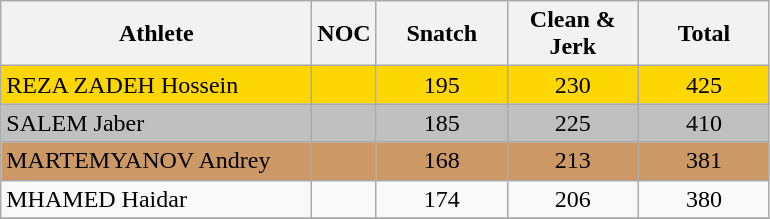<table class="wikitable" style="text-align:center">
<tr>
<th width=200>Athlete</th>
<th width=10>NOC</th>
<th width=80>Snatch</th>
<th width=80>Clean & Jerk</th>
<th width=80>Total</th>
</tr>
<tr bgcolor=gold>
<td align="left">REZA ZADEH Hossein</td>
<td></td>
<td>195</td>
<td>230</td>
<td>425</td>
</tr>
<tr bgcolor=silver>
<td align="left">SALEM Jaber</td>
<td></td>
<td>185</td>
<td>225</td>
<td>410</td>
</tr>
<tr bgcolor=CC9966>
<td align="left">MARTEMYANOV Andrey</td>
<td></td>
<td>168</td>
<td>213</td>
<td>381</td>
</tr>
<tr>
<td align="left">MHAMED Haidar</td>
<td></td>
<td>174</td>
<td>206</td>
<td>380</td>
</tr>
<tr>
</tr>
</table>
